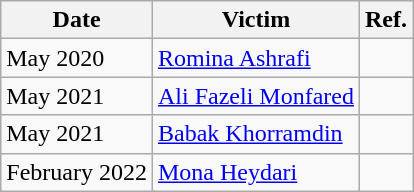<table class="wikitable">
<tr>
<th>Date</th>
<th>Victim</th>
<th>Ref.</th>
</tr>
<tr>
<td>May 2020</td>
<td><a href='#'>Romina Ashrafi</a></td>
<td></td>
</tr>
<tr>
<td>May 2021</td>
<td><a href='#'>Ali Fazeli Monfared</a></td>
<td></td>
</tr>
<tr>
<td>May 2021</td>
<td><a href='#'>Babak Khorramdin</a></td>
<td></td>
</tr>
<tr>
<td>February 2022</td>
<td><a href='#'>Mona Heydari</a></td>
<td></td>
</tr>
</table>
